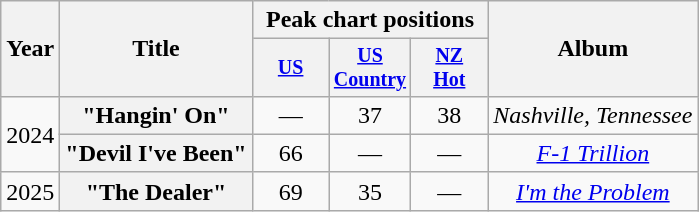<table class="wikitable plainrowheaders" style="text-align:center;">
<tr>
<th scope="col" rowspan="2">Year</th>
<th scope="col" rowspan="2">Title</th>
<th scope="col" colspan="3">Peak chart positions</th>
<th scope="col" rowspan="2">Album</th>
</tr>
<tr style="font-size:smaller;">
<th scope="col" width="45"><a href='#'>US</a><br></th>
<th scope="col" width="45"><a href='#'>US Country</a><br></th>
<th scope="col" width="45"><a href='#'>NZ<br>Hot</a><br></th>
</tr>
<tr>
<td rowspan="2">2024</td>
<th scope="row">"Hangin' On"<br></th>
<td>—</td>
<td>37</td>
<td>38</td>
<td><em>Nashville, Tennessee</em></td>
</tr>
<tr>
<th scope="row">"Devil I've Been"<br></th>
<td>66</td>
<td>—</td>
<td>—</td>
<td><em><a href='#'>F-1 Trillion</a></em></td>
</tr>
<tr>
<td>2025</td>
<th scope="row">"The Dealer"<br></th>
<td>69</td>
<td>35</td>
<td>—</td>
<td><em><a href='#'>I'm the Problem</a></em></td>
</tr>
</table>
